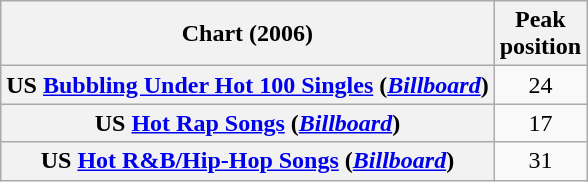<table class="wikitable sortable plainrowheaders" style="text-align:center">
<tr>
<th row="col">Chart (2006)</th>
<th row="col">Peak<br>position</th>
</tr>
<tr>
<th scope="row">US <a href='#'>Bubbling Under Hot 100 Singles</a> (<a href='#'><em>Billboard</em></a>)</th>
<td>24</td>
</tr>
<tr>
<th scope="row">US <a href='#'>Hot Rap Songs</a> (<a href='#'><em>Billboard</em></a>)</th>
<td>17</td>
</tr>
<tr>
<th scope="row">US <a href='#'>Hot R&B/Hip-Hop Songs</a> (<a href='#'><em>Billboard</em></a>)</th>
<td>31</td>
</tr>
</table>
